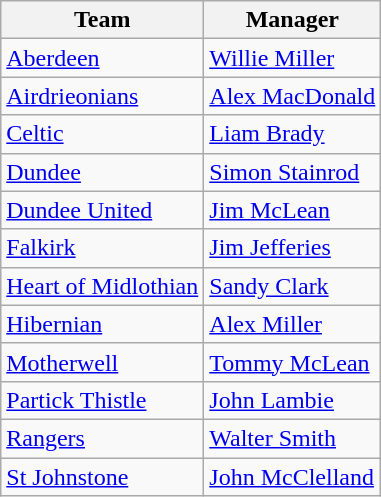<table class="wikitable sortable">
<tr>
<th>Team</th>
<th>Manager</th>
</tr>
<tr>
<td><a href='#'>Aberdeen</a></td>
<td> <a href='#'>Willie Miller</a></td>
</tr>
<tr>
<td><a href='#'>Airdrieonians</a></td>
<td> <a href='#'>Alex MacDonald</a></td>
</tr>
<tr>
<td><a href='#'>Celtic</a></td>
<td> <a href='#'>Liam Brady</a></td>
</tr>
<tr>
<td><a href='#'>Dundee</a></td>
<td> <a href='#'>Simon Stainrod</a></td>
</tr>
<tr>
<td><a href='#'>Dundee United</a></td>
<td> <a href='#'>Jim McLean</a></td>
</tr>
<tr>
<td><a href='#'>Falkirk</a></td>
<td> <a href='#'>Jim Jefferies</a></td>
</tr>
<tr>
<td><a href='#'>Heart of Midlothian</a></td>
<td> <a href='#'>Sandy Clark</a></td>
</tr>
<tr>
<td><a href='#'>Hibernian</a></td>
<td> <a href='#'>Alex Miller</a></td>
</tr>
<tr>
<td><a href='#'>Motherwell</a></td>
<td> <a href='#'>Tommy McLean</a></td>
</tr>
<tr>
<td><a href='#'>Partick Thistle</a></td>
<td> <a href='#'>John Lambie</a></td>
</tr>
<tr>
<td><a href='#'>Rangers</a></td>
<td> <a href='#'>Walter Smith</a></td>
</tr>
<tr>
<td><a href='#'>St Johnstone</a></td>
<td> <a href='#'>John McClelland</a></td>
</tr>
</table>
